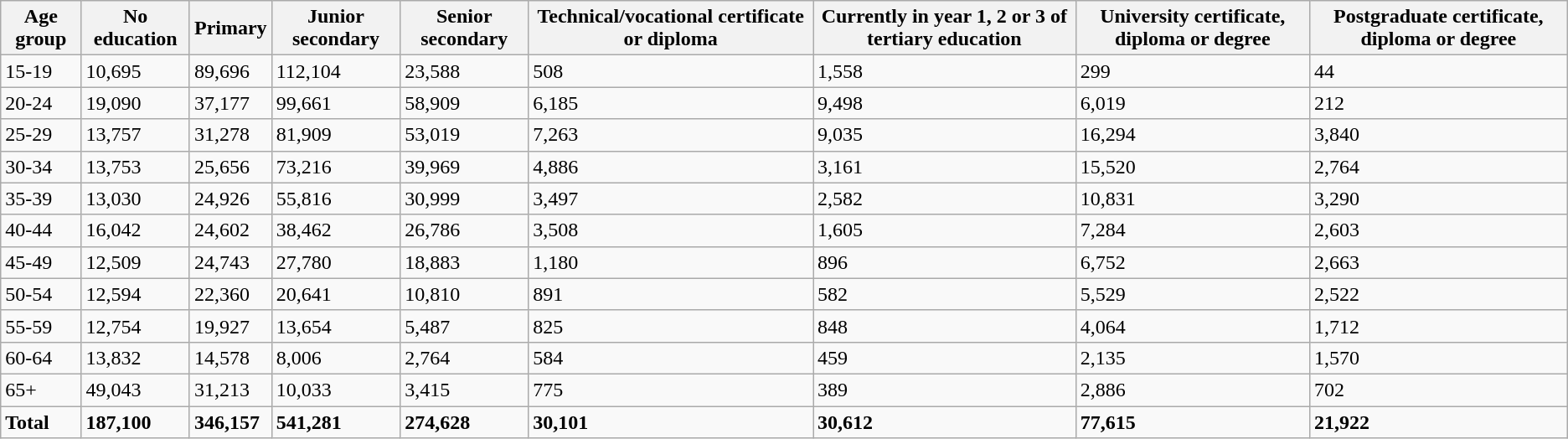<table class="wikitable">
<tr>
<th>Age group</th>
<th>No education</th>
<th>Primary</th>
<th>Junior secondary</th>
<th>Senior secondary</th>
<th>Technical/vocational certificate or diploma</th>
<th>Currently in year 1, 2 or 3 of tertiary education</th>
<th>University certificate, diploma or degree</th>
<th>Postgraduate certificate, diploma or degree</th>
</tr>
<tr>
<td>15-19</td>
<td>10,695</td>
<td>89,696</td>
<td>112,104</td>
<td>23,588</td>
<td>508</td>
<td>1,558</td>
<td>299</td>
<td>44</td>
</tr>
<tr>
<td>20-24</td>
<td>19,090</td>
<td>37,177</td>
<td>99,661</td>
<td>58,909</td>
<td>6,185</td>
<td>9,498</td>
<td>6,019</td>
<td>212</td>
</tr>
<tr>
<td>25-29</td>
<td>13,757</td>
<td>31,278</td>
<td>81,909</td>
<td>53,019</td>
<td>7,263</td>
<td>9,035</td>
<td>16,294</td>
<td>3,840</td>
</tr>
<tr>
<td>30-34</td>
<td>13,753</td>
<td>25,656</td>
<td>73,216</td>
<td>39,969</td>
<td>4,886</td>
<td>3,161</td>
<td>15,520</td>
<td>2,764</td>
</tr>
<tr>
<td>35-39</td>
<td>13,030</td>
<td>24,926</td>
<td>55,816</td>
<td>30,999</td>
<td>3,497</td>
<td>2,582</td>
<td>10,831</td>
<td>3,290</td>
</tr>
<tr>
<td>40-44</td>
<td>16,042</td>
<td>24,602</td>
<td>38,462</td>
<td>26,786</td>
<td>3,508</td>
<td>1,605</td>
<td>7,284</td>
<td>2,603</td>
</tr>
<tr>
<td>45-49</td>
<td>12,509</td>
<td>24,743</td>
<td>27,780</td>
<td>18,883</td>
<td>1,180</td>
<td>896</td>
<td>6,752</td>
<td>2,663</td>
</tr>
<tr>
<td>50-54</td>
<td>12,594</td>
<td>22,360</td>
<td>20,641</td>
<td>10,810</td>
<td>891</td>
<td>582</td>
<td>5,529</td>
<td>2,522</td>
</tr>
<tr>
<td>55-59</td>
<td>12,754</td>
<td>19,927</td>
<td>13,654</td>
<td>5,487</td>
<td>825</td>
<td>848</td>
<td>4,064</td>
<td>1,712</td>
</tr>
<tr>
<td>60-64</td>
<td>13,832</td>
<td>14,578</td>
<td>8,006</td>
<td>2,764</td>
<td>584</td>
<td>459</td>
<td>2,135</td>
<td>1,570</td>
</tr>
<tr>
<td>65+</td>
<td>49,043</td>
<td>31,213</td>
<td>10,033</td>
<td>3,415</td>
<td>775</td>
<td>389</td>
<td>2,886</td>
<td>702</td>
</tr>
<tr>
<td><strong>Total</strong></td>
<td><strong>187,100</strong></td>
<td><strong>346,157</strong></td>
<td><strong>541,281</strong></td>
<td><strong>274,628</strong></td>
<td><strong>30,101</strong></td>
<td><strong>30,612</strong></td>
<td><strong>77,615</strong></td>
<td><strong>21,922</strong></td>
</tr>
</table>
